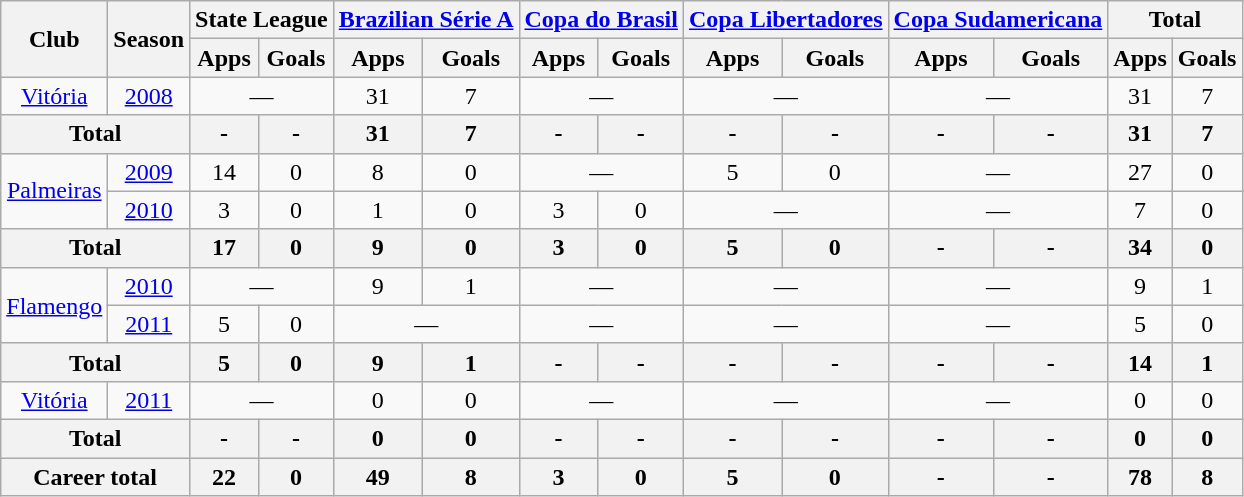<table class="wikitable" style="text-align: center;">
<tr>
<th rowspan="2">Club</th>
<th rowspan="2">Season</th>
<th colspan="2">State League</th>
<th colspan="2"><a href='#'>Brazilian Série A</a></th>
<th colspan="2"><a href='#'>Copa do Brasil</a></th>
<th colspan="2"><a href='#'>Copa Libertadores</a></th>
<th colspan="2"><a href='#'>Copa Sudamericana</a></th>
<th colspan="2">Total</th>
</tr>
<tr>
<th>Apps</th>
<th>Goals</th>
<th>Apps</th>
<th>Goals</th>
<th>Apps</th>
<th>Goals</th>
<th>Apps</th>
<th>Goals</th>
<th>Apps</th>
<th>Goals</th>
<th>Apps</th>
<th>Goals</th>
</tr>
<tr>
<td><a href='#'>Vitória</a></td>
<td><a href='#'>2008</a></td>
<td colspan="2">—</td>
<td>31</td>
<td>7</td>
<td colspan="2">—</td>
<td colspan="2">—</td>
<td colspan="2">—</td>
<td>31</td>
<td>7</td>
</tr>
<tr>
<th colspan="2">Total</th>
<th>-</th>
<th>-</th>
<th>31</th>
<th>7</th>
<th>-</th>
<th>-</th>
<th>-</th>
<th>-</th>
<th>-</th>
<th>-</th>
<th>31</th>
<th>7</th>
</tr>
<tr>
<td rowspan="2"><a href='#'>Palmeiras</a></td>
<td><a href='#'>2009</a></td>
<td>14</td>
<td>0</td>
<td>8</td>
<td>0</td>
<td colspan="2">—</td>
<td>5</td>
<td>0</td>
<td colspan="2">—</td>
<td>27</td>
<td>0</td>
</tr>
<tr>
<td><a href='#'>2010</a></td>
<td>3</td>
<td>0</td>
<td>1</td>
<td>0</td>
<td>3</td>
<td>0</td>
<td colspan="2">—</td>
<td colspan="2">—</td>
<td>7</td>
<td>0</td>
</tr>
<tr>
<th colspan="2">Total</th>
<th>17</th>
<th>0</th>
<th>9</th>
<th>0</th>
<th>3</th>
<th>0</th>
<th>5</th>
<th>0</th>
<th>-</th>
<th>-</th>
<th>34</th>
<th>0</th>
</tr>
<tr>
<td rowspan="2"><a href='#'>Flamengo</a></td>
<td><a href='#'>2010</a></td>
<td colspan="2">—</td>
<td>9</td>
<td>1</td>
<td colspan="2">—</td>
<td colspan="2">—</td>
<td colspan="2">—</td>
<td>9</td>
<td>1</td>
</tr>
<tr>
<td><a href='#'>2011</a></td>
<td>5</td>
<td>0</td>
<td colspan="2">—</td>
<td colspan="2">—</td>
<td colspan="2">—</td>
<td colspan="2">—</td>
<td>5</td>
<td>0</td>
</tr>
<tr>
<th colspan="2">Total</th>
<th>5</th>
<th>0</th>
<th>9</th>
<th>1</th>
<th>-</th>
<th>-</th>
<th>-</th>
<th>-</th>
<th>-</th>
<th>-</th>
<th>14</th>
<th>1</th>
</tr>
<tr>
<td><a href='#'>Vitória</a></td>
<td><a href='#'>2011</a></td>
<td colspan="2">—</td>
<td>0</td>
<td>0</td>
<td colspan="2">—</td>
<td colspan="2">—</td>
<td colspan="2">—</td>
<td>0</td>
<td>0</td>
</tr>
<tr>
<th colspan="2">Total</th>
<th>-</th>
<th>-</th>
<th>0</th>
<th>0</th>
<th>-</th>
<th>-</th>
<th>-</th>
<th>-</th>
<th>-</th>
<th>-</th>
<th>0</th>
<th>0</th>
</tr>
<tr>
<th colspan="2"><strong>Career total</strong></th>
<th>22</th>
<th>0</th>
<th>49</th>
<th>8</th>
<th>3</th>
<th>0</th>
<th>5</th>
<th>0</th>
<th>-</th>
<th>-</th>
<th>78</th>
<th>8</th>
</tr>
</table>
